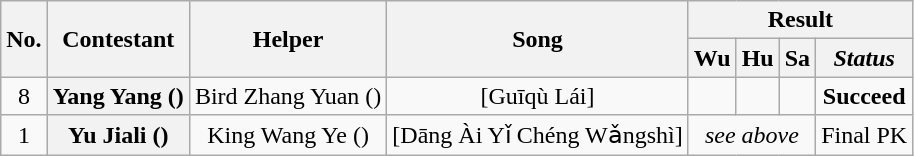<table class="wikitable plainrowheaders" style="text-align:center;">
<tr>
<th scope="col" rowspan="2">No.</th>
<th scope="col" rowspan="2">Contestant</th>
<th scope="col" rowspan="2">Helper</th>
<th scope="col" rowspan="2">Song</th>
<th scope="col" colspan="4">Result</th>
</tr>
<tr>
<th scope="col">Wu</th>
<th scope="col">Hu</th>
<th scope="col">Sa</th>
<th scope="col"><em>Status</em></th>
</tr>
<tr>
<td>8</td>
<th scope="row">Yang Yang ()</th>
<td>Bird Zhang Yuan ()</td>
<td> [Guīqù Lái]</td>
<td></td>
<td></td>
<td></td>
<td><strong>Succeed</strong></td>
</tr>
<tr>
<td>1</td>
<th scope="row">Yu Jiali ()</th>
<td>King Wang Ye ()</td>
<td> [Dāng Ài Yǐ Chéng Wǎngshì]</td>
<td colspan="3"><em>see above</em></td>
<td>Final PK</td>
</tr>
</table>
